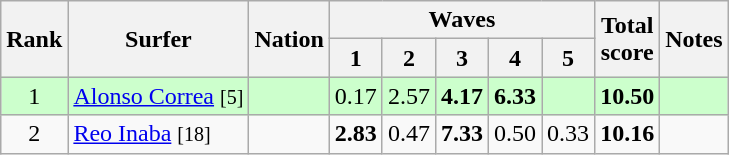<table class="wikitable sortable" style="text-align:center">
<tr>
<th rowspan=2>Rank</th>
<th rowspan=2>Surfer</th>
<th rowspan=2>Nation</th>
<th colspan=5>Waves</th>
<th rowspan=2>Total<br>score</th>
<th rowspan=2>Notes</th>
</tr>
<tr>
<th>1</th>
<th>2</th>
<th>3</th>
<th>4</th>
<th>5</th>
</tr>
<tr bgcolor=ccffcc>
<td>1</td>
<td align=left><a href='#'>Alonso Correa</a> <small>[5]</small></td>
<td align=left></td>
<td>0.17</td>
<td>2.57</td>
<td><strong>4.17</strong></td>
<td><strong>6.33</strong></td>
<td></td>
<td><strong>10.50</strong></td>
<td></td>
</tr>
<tr>
<td>2</td>
<td align=left><a href='#'>Reo Inaba</a> <small>[18]</small></td>
<td align=left></td>
<td><strong>2.83</strong></td>
<td>0.47</td>
<td><strong>7.33</strong></td>
<td>0.50</td>
<td>0.33</td>
<td><strong>10.16</strong></td>
<td></td>
</tr>
</table>
